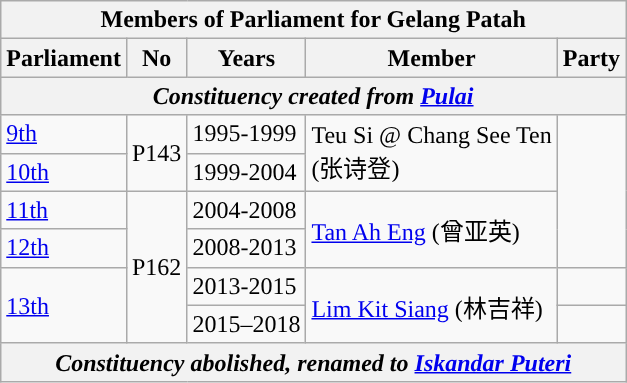<table class=wikitable>
<tr>
<th colspan="5">Members of Parliament for Gelang Patah</th>
</tr>
<tr>
<th>Parliament</th>
<th>No</th>
<th>Years</th>
<th>Member</th>
<th>Party</th>
</tr>
<tr>
<th colspan="5" align="center"><em>Constituency created from <a href='#'>Pulai</a></em></th>
</tr>
<tr>
<td><a href='#'>9th</a></td>
<td rowspan="2">P143</td>
<td>1995-1999</td>
<td rowspan=2>Teu Si @ Chang See Ten <br> (张诗登)</td>
<td rowspan="4"></td>
</tr>
<tr>
<td><a href='#'>10th</a></td>
<td>1999-2004</td>
</tr>
<tr>
<td><a href='#'>11th</a></td>
<td rowspan=4>P162</td>
<td>2004-2008</td>
<td rowspan=2><a href='#'>Tan Ah Eng</a> (曾亚英)</td>
</tr>
<tr>
<td><a href='#'>12th</a></td>
<td>2008-2013</td>
</tr>
<tr>
<td rowspan=2><a href='#'>13th</a></td>
<td>2013-2015</td>
<td rowspan=2><a href='#'>Lim Kit Siang</a> (林吉祥)</td>
<td></td>
</tr>
<tr>
<td>2015–2018</td>
<td></td>
</tr>
<tr>
<th colspan="5" align="center"><em>Constituency abolished, renamed to <a href='#'>Iskandar Puteri</a></em></th>
</tr>
</table>
